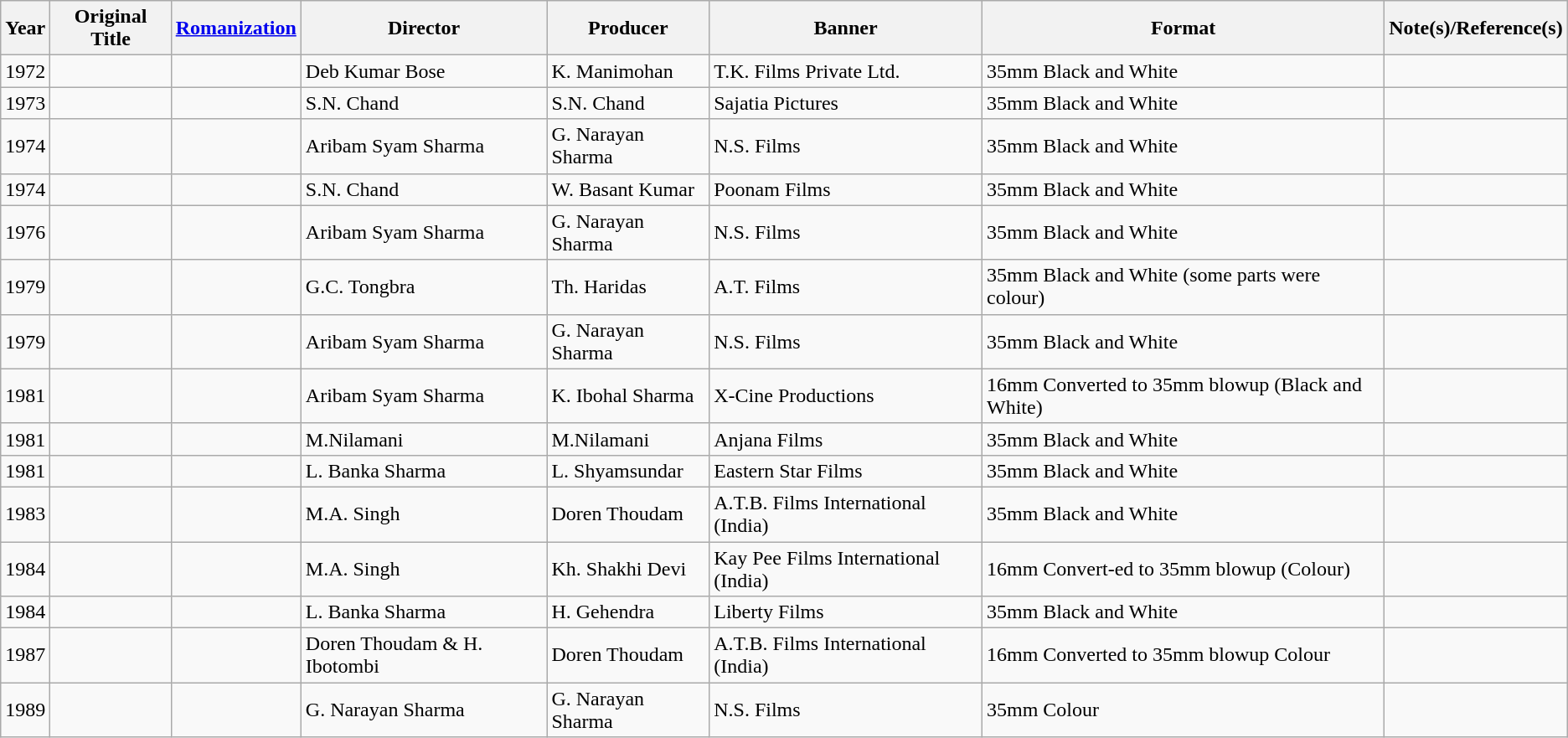<table class="wikitable">
<tr>
<th>Year</th>
<th>Original Title <br> </th>
<th><a href='#'>Romanization</a></th>
<th>Director</th>
<th>Producer</th>
<th>Banner</th>
<th>Format</th>
<th>Note(s)/Reference(s)</th>
</tr>
<tr>
<td>1972</td>
<td></td>
<td></td>
<td>Deb Kumar Bose</td>
<td>K. Manimohan</td>
<td>T.K. Films Private Ltd.</td>
<td>35mm Black and White</td>
<td></td>
</tr>
<tr>
<td>1973</td>
<td></td>
<td></td>
<td>S.N. Chand</td>
<td>S.N. Chand</td>
<td>Sajatia Pictures</td>
<td>35mm Black and White</td>
<td></td>
</tr>
<tr>
<td>1974</td>
<td></td>
<td></td>
<td>Aribam Syam Sharma</td>
<td>G. Narayan Sharma</td>
<td>N.S. Films</td>
<td>35mm Black and White</td>
<td></td>
</tr>
<tr>
<td>1974</td>
<td></td>
<td></td>
<td>S.N. Chand</td>
<td>W. Basant Kumar</td>
<td>Poonam Films</td>
<td>35mm Black and White</td>
<td></td>
</tr>
<tr>
<td>1976</td>
<td></td>
<td></td>
<td>Aribam Syam Sharma</td>
<td>G. Narayan Sharma</td>
<td>N.S. Films</td>
<td>35mm Black and White</td>
<td></td>
</tr>
<tr>
<td>1979</td>
<td></td>
<td></td>
<td>G.C. Tongbra</td>
<td>Th. Haridas</td>
<td>A.T. Films</td>
<td>35mm Black and White (some parts were colour)</td>
<td></td>
</tr>
<tr>
<td>1979</td>
<td></td>
<td></td>
<td>Aribam Syam Sharma</td>
<td>G. Narayan Sharma</td>
<td>N.S. Films</td>
<td>35mm Black and White</td>
<td></td>
</tr>
<tr>
<td>1981</td>
<td></td>
<td></td>
<td>Aribam Syam Sharma</td>
<td>K. Ibohal Sharma</td>
<td>X-Cine Productions</td>
<td>16mm Converted to 35mm blowup (Black and White)</td>
<td></td>
</tr>
<tr>
<td>1981</td>
<td></td>
<td></td>
<td>M.Nilamani</td>
<td>M.Nilamani</td>
<td>Anjana Films</td>
<td>35mm Black and White</td>
<td></td>
</tr>
<tr>
<td>1981</td>
<td></td>
<td></td>
<td>L. Banka Sharma</td>
<td>L. Shyamsundar</td>
<td>Eastern Star Films</td>
<td>35mm Black and White</td>
<td></td>
</tr>
<tr>
<td>1983</td>
<td></td>
<td></td>
<td>M.A. Singh</td>
<td>Doren Thoudam</td>
<td>A.T.B. Films International (India)</td>
<td>35mm Black and White</td>
<td></td>
</tr>
<tr>
<td>1984</td>
<td></td>
<td></td>
<td>M.A. Singh</td>
<td>Kh. Shakhi Devi</td>
<td>Kay Pee Films International (India)</td>
<td>16mm Convert-ed to 35mm blowup (Colour)</td>
<td></td>
</tr>
<tr>
<td>1984</td>
<td></td>
<td></td>
<td>L. Banka Sharma</td>
<td>H. Gehendra</td>
<td>Liberty Films</td>
<td>35mm Black and White</td>
<td></td>
</tr>
<tr>
<td>1987</td>
<td></td>
<td></td>
<td>Doren Thoudam & H. Ibotombi</td>
<td>Doren Thoudam</td>
<td>A.T.B. Films International (India)</td>
<td>16mm Converted to 35mm blowup Colour</td>
<td></td>
</tr>
<tr>
<td>1989</td>
<td></td>
<td></td>
<td>G. Narayan Sharma</td>
<td>G. Narayan Sharma</td>
<td>N.S. Films</td>
<td>35mm Colour</td>
<td></td>
</tr>
</table>
